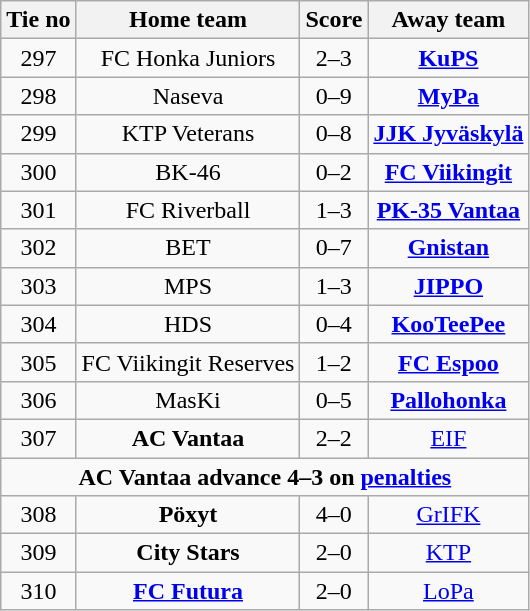<table class="wikitable" style="text-align: center">
<tr>
<th>Tie no</th>
<th>Home team</th>
<th>Score</th>
<th>Away team</th>
</tr>
<tr>
<td>297</td>
<td>FC Honka Juniors</td>
<td>2–3</td>
<td><strong><a href='#'>KuPS</a></strong></td>
</tr>
<tr>
<td>298</td>
<td>Naseva</td>
<td>0–9</td>
<td><strong><a href='#'>MyPa</a></strong></td>
</tr>
<tr>
<td>299</td>
<td>KTP Veterans</td>
<td>0–8</td>
<td><strong><a href='#'>JJK Jyväskylä</a></strong></td>
</tr>
<tr>
<td>300</td>
<td>BK-46</td>
<td>0–2</td>
<td><strong><a href='#'>FC Viikingit</a></strong></td>
</tr>
<tr>
<td>301</td>
<td>FC Riverball</td>
<td>1–3</td>
<td><strong><a href='#'>PK-35 Vantaa</a></strong></td>
</tr>
<tr>
<td>302</td>
<td>BET</td>
<td>0–7</td>
<td><strong><a href='#'>Gnistan</a></strong></td>
</tr>
<tr>
<td>303</td>
<td>MPS</td>
<td>1–3 </td>
<td><strong><a href='#'>JIPPO</a></strong></td>
</tr>
<tr>
<td>304</td>
<td>HDS</td>
<td>0–4</td>
<td><strong><a href='#'>KooTeePee</a></strong></td>
</tr>
<tr>
<td>305</td>
<td>FC Viikingit Reserves</td>
<td>1–2</td>
<td><strong><a href='#'>FC Espoo</a></strong></td>
</tr>
<tr>
<td>306</td>
<td>MasKi</td>
<td>0–5</td>
<td><strong><a href='#'>Pallohonka</a></strong></td>
</tr>
<tr>
<td>307</td>
<td><strong>AC Vantaa</strong></td>
<td>2–2 </td>
<td><a href='#'>EIF</a></td>
</tr>
<tr>
<td colspan=4><strong>AC Vantaa advance 4–3 on <a href='#'>penalties</a></strong></td>
</tr>
<tr>
<td>308</td>
<td><strong>Pöxyt</strong></td>
<td>4–0</td>
<td><a href='#'>GrIFK</a></td>
</tr>
<tr>
<td>309</td>
<td><strong>City Stars</strong></td>
<td>2–0</td>
<td><a href='#'>KTP</a></td>
</tr>
<tr>
<td>310</td>
<td><strong><a href='#'>FC Futura</a></strong></td>
<td>2–0</td>
<td><a href='#'>LoPa</a></td>
</tr>
</table>
